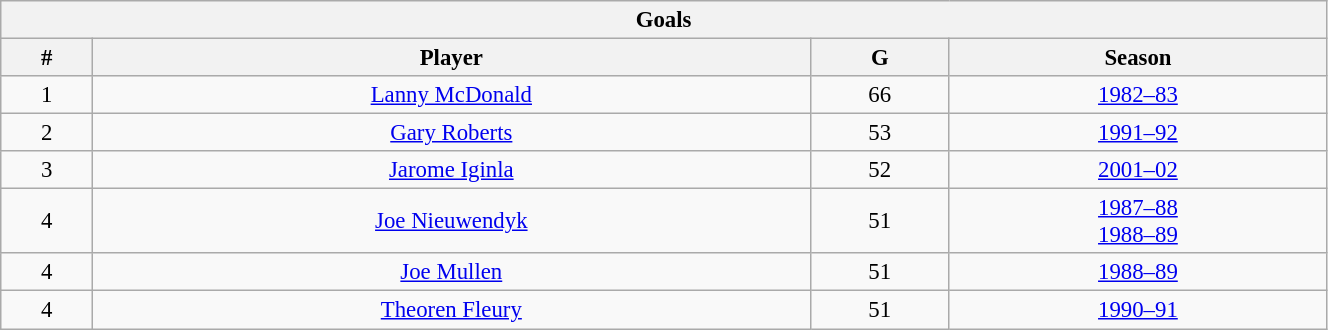<table class="wikitable" style="text-align: center; font-size: 95%" width="70%">
<tr>
<th colspan="4">Goals</th>
</tr>
<tr>
<th>#</th>
<th>Player</th>
<th>G</th>
<th>Season</th>
</tr>
<tr>
<td>1</td>
<td><a href='#'>Lanny McDonald</a></td>
<td>66</td>
<td><a href='#'>1982–83</a></td>
</tr>
<tr>
<td>2</td>
<td><a href='#'>Gary Roberts</a></td>
<td>53</td>
<td><a href='#'>1991–92</a></td>
</tr>
<tr>
<td>3</td>
<td><a href='#'>Jarome Iginla</a></td>
<td>52</td>
<td><a href='#'>2001–02</a></td>
</tr>
<tr>
<td>4</td>
<td><a href='#'>Joe Nieuwendyk</a></td>
<td>51</td>
<td><a href='#'>1987–88</a><br><a href='#'>1988–89</a></td>
</tr>
<tr>
<td>4</td>
<td><a href='#'>Joe Mullen</a></td>
<td>51</td>
<td><a href='#'>1988–89</a></td>
</tr>
<tr>
<td>4</td>
<td><a href='#'>Theoren Fleury</a></td>
<td>51</td>
<td><a href='#'>1990–91</a></td>
</tr>
</table>
